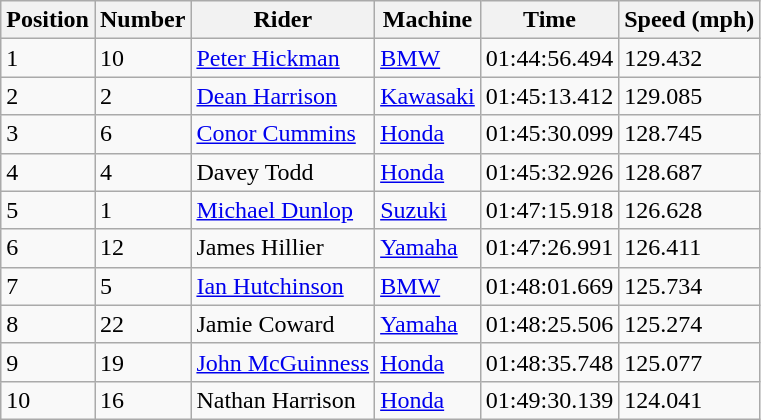<table class="wikitable">
<tr>
<th>Position</th>
<th>Number</th>
<th>Rider</th>
<th>Machine</th>
<th>Time</th>
<th>Speed (mph)</th>
</tr>
<tr>
<td>1</td>
<td>10</td>
<td> <a href='#'>Peter Hickman</a></td>
<td><a href='#'>BMW</a></td>
<td>01:44:56.494</td>
<td>129.432</td>
</tr>
<tr>
<td>2</td>
<td>2</td>
<td> <a href='#'>Dean Harrison</a></td>
<td><a href='#'>Kawasaki</a></td>
<td>01:45:13.412</td>
<td>129.085</td>
</tr>
<tr>
<td>3</td>
<td>6</td>
<td> <a href='#'>Conor Cummins</a></td>
<td><a href='#'>Honda</a></td>
<td>01:45:30.099</td>
<td>128.745</td>
</tr>
<tr>
<td>4</td>
<td>4</td>
<td> Davey Todd</td>
<td><a href='#'>Honda</a></td>
<td>01:45:32.926</td>
<td>128.687</td>
</tr>
<tr>
<td>5</td>
<td>1</td>
<td> <a href='#'>Michael Dunlop</a></td>
<td><a href='#'>Suzuki</a></td>
<td>01:47:15.918</td>
<td>126.628</td>
</tr>
<tr>
<td>6</td>
<td>12</td>
<td> James Hillier</td>
<td><a href='#'>Yamaha</a></td>
<td>01:47:26.991</td>
<td>126.411</td>
</tr>
<tr>
<td>7</td>
<td>5</td>
<td> <a href='#'>Ian Hutchinson</a></td>
<td><a href='#'>BMW</a></td>
<td>01:48:01.669</td>
<td>125.734</td>
</tr>
<tr>
<td>8</td>
<td>22</td>
<td> Jamie Coward</td>
<td><a href='#'>Yamaha</a></td>
<td>01:48:25.506</td>
<td>125.274</td>
</tr>
<tr>
<td>9</td>
<td>19</td>
<td> <a href='#'>John McGuinness</a></td>
<td><a href='#'>Honda</a></td>
<td>01:48:35.748</td>
<td>125.077</td>
</tr>
<tr>
<td>10</td>
<td>16</td>
<td> Nathan Harrison</td>
<td><a href='#'>Honda</a></td>
<td>01:49:30.139</td>
<td>124.041</td>
</tr>
</table>
